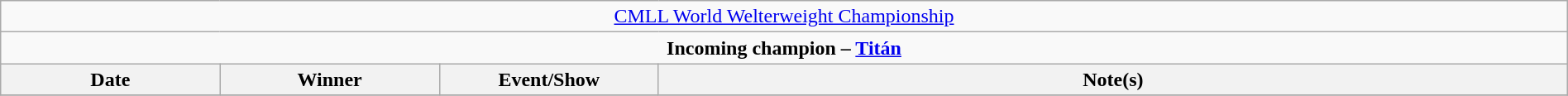<table class="wikitable" style="text-align:center; width:100%;">
<tr>
<td colspan="4" style="text-align: center;"><a href='#'>CMLL World Welterweight Championship</a></td>
</tr>
<tr>
<td colspan="4" style="text-align: center;"><strong>Incoming champion – <a href='#'>Titán</a></strong></td>
</tr>
<tr>
<th width=14%>Date</th>
<th width=14%>Winner</th>
<th width=14%>Event/Show</th>
<th width=58%>Note(s)</th>
</tr>
<tr>
</tr>
</table>
